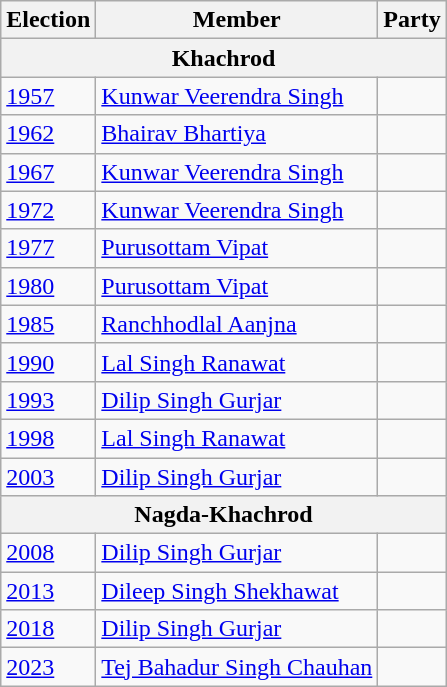<table class="wikitable sortable">
<tr>
<th>Election</th>
<th>Member</th>
<th colspan=2>Party</th>
</tr>
<tr>
<th colspan="5">Khachrod</th>
</tr>
<tr>
<td><a href='#'>1957</a></td>
<td><a href='#'>Kunwar Veerendra Singh</a></td>
<td></td>
</tr>
<tr>
<td><a href='#'>1962</a></td>
<td><a href='#'>Bhairav Bhartiya</a></td>
<td></td>
</tr>
<tr>
<td><a href='#'>1967</a></td>
<td><a href='#'>Kunwar Veerendra Singh</a></td>
<td></td>
</tr>
<tr>
<td><a href='#'>1972</a></td>
<td><a href='#'>Kunwar Veerendra Singh</a></td>
</tr>
<tr>
<td><a href='#'>1977</a></td>
<td><a href='#'>Purusottam Vipat</a></td>
<td></td>
</tr>
<tr>
<td><a href='#'>1980</a></td>
<td><a href='#'>Purusottam Vipat</a></td>
</tr>
<tr>
<td><a href='#'>1985</a></td>
<td><a href='#'>Ranchhodlal Aanjna</a></td>
<td></td>
</tr>
<tr>
<td><a href='#'>1990</a></td>
<td><a href='#'>Lal Singh Ranawat</a></td>
<td></td>
</tr>
<tr>
<td><a href='#'>1993</a></td>
<td><a href='#'>Dilip Singh Gurjar</a></td>
<td></td>
</tr>
<tr>
<td><a href='#'>1998</a></td>
<td><a href='#'>Lal Singh Ranawat</a></td>
<td></td>
</tr>
<tr>
<td><a href='#'>2003</a></td>
<td><a href='#'>Dilip Singh Gurjar</a></td>
<td></td>
</tr>
<tr>
<th colspan="5">Nagda-Khachrod</th>
</tr>
<tr>
<td><a href='#'>2008</a></td>
<td><a href='#'>Dilip Singh Gurjar</a></td>
<td></td>
</tr>
<tr>
<td><a href='#'>2013</a></td>
<td><a href='#'>Dileep Singh Shekhawat</a></td>
<td></td>
</tr>
<tr>
<td><a href='#'>2018</a></td>
<td><a href='#'>Dilip Singh Gurjar</a></td>
<td></td>
</tr>
<tr>
<td><a href='#'>2023</a></td>
<td><a href='#'>Tej Bahadur Singh Chauhan</a></td>
<td></td>
</tr>
</table>
